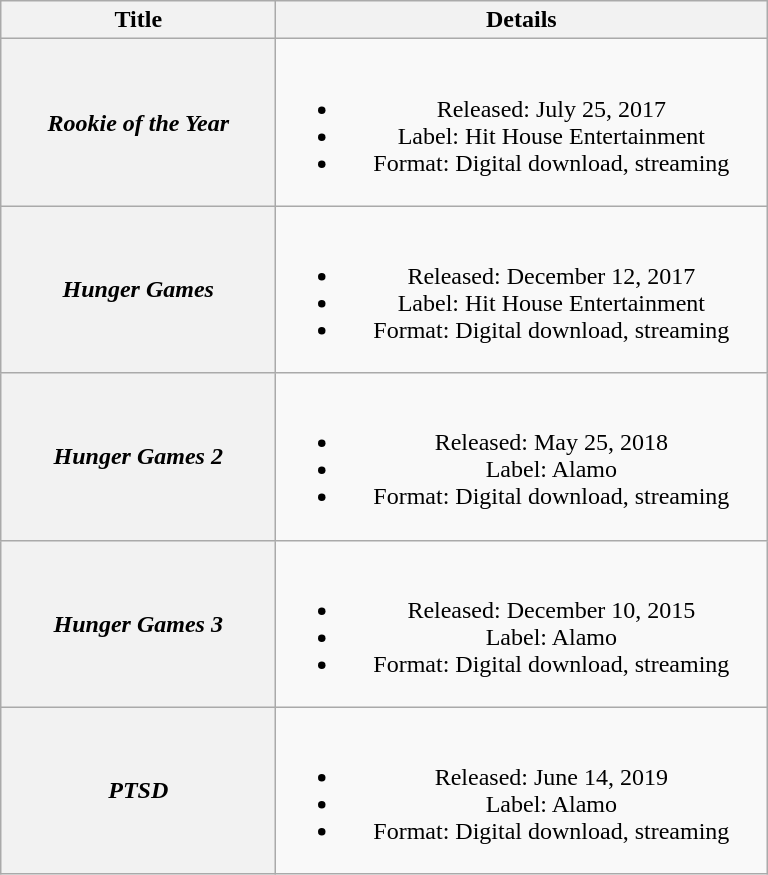<table class="wikitable plainrowheaders" style="text-align:center;">
<tr>
<th scope="col" style="width:11em;">Title</th>
<th scope="col" style="width:20em;">Details</th>
</tr>
<tr>
<th scope="row"><em>Rookie of the Year</em></th>
<td><br><ul><li>Released: July 25, 2017</li><li>Label: Hit House Entertainment</li><li>Format: Digital download, streaming</li></ul></td>
</tr>
<tr>
<th scope="row"><em>Hunger Games</em></th>
<td><br><ul><li>Released: December 12, 2017</li><li>Label: Hit House Entertainment</li><li>Format: Digital download, streaming</li></ul></td>
</tr>
<tr>
<th scope="row"><em>Hunger Games 2</em></th>
<td><br><ul><li>Released: May 25, 2018</li><li>Label: Alamo</li><li>Format: Digital download, streaming</li></ul></td>
</tr>
<tr>
<th scope="row"><em>Hunger Games 3</em></th>
<td><br><ul><li>Released: December 10, 2015</li><li>Label: Alamo</li><li>Format: Digital download, streaming</li></ul></td>
</tr>
<tr>
<th scope="row"><em>PTSD</em></th>
<td><br><ul><li>Released: June 14, 2019</li><li>Label: Alamo</li><li>Format: Digital download, streaming</li></ul></td>
</tr>
</table>
